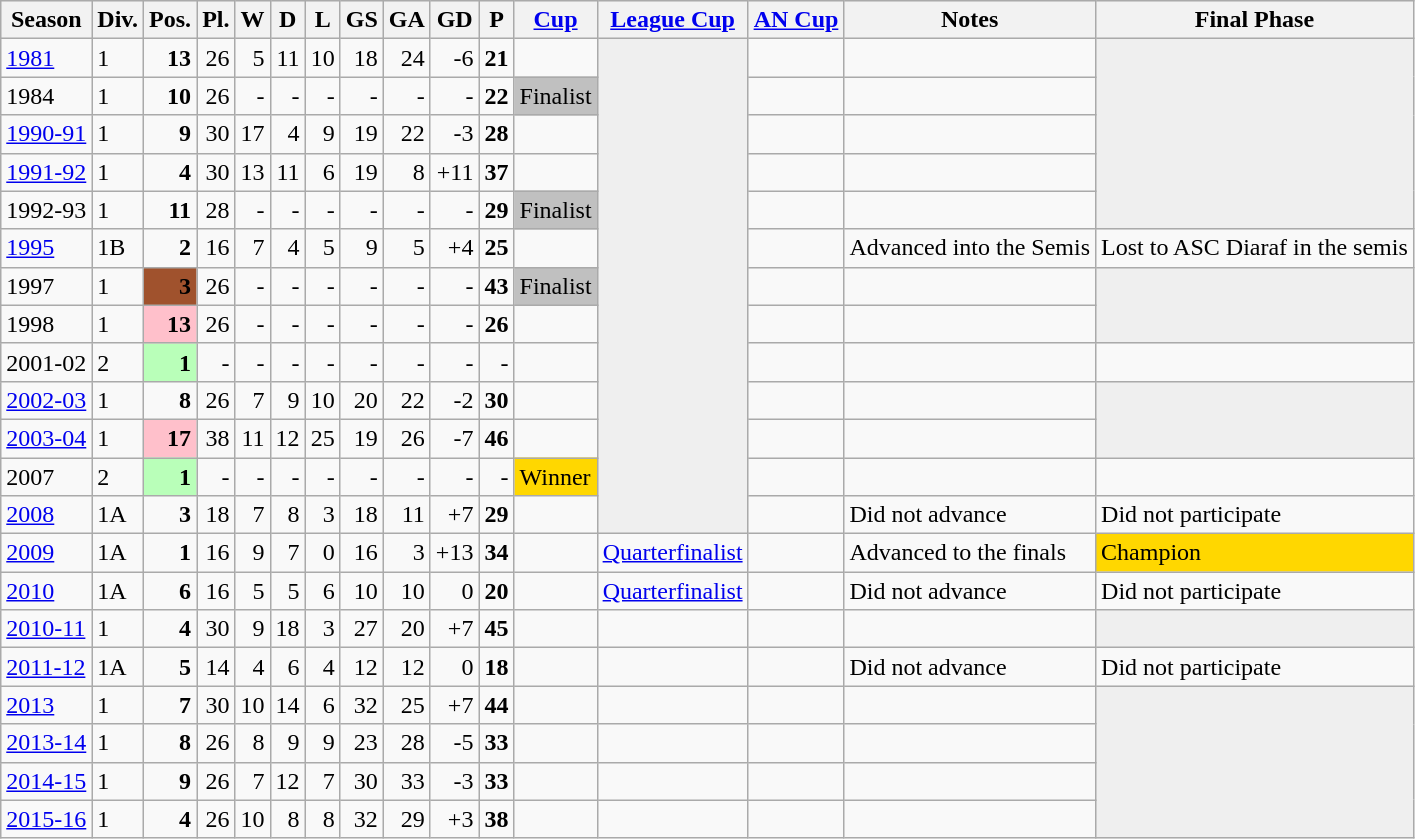<table class="wikitable">
<tr style="background:#efefef;">
<th>Season</th>
<th>Div.</th>
<th>Pos.</th>
<th>Pl.</th>
<th>W</th>
<th>D</th>
<th>L</th>
<th>GS</th>
<th>GA</th>
<th>GD</th>
<th>P</th>
<th><a href='#'>Cup</a></th>
<th><a href='#'>League Cup</a></th>
<th><a href='#'>AN Cup</a></th>
<th>Notes</th>
<th>Final Phase</th>
</tr>
<tr>
<td><a href='#'>1981</a></td>
<td>1</td>
<td align=right><strong>13</strong></td>
<td align=right>26</td>
<td align=right>5</td>
<td align=right>11</td>
<td align=right>10</td>
<td align=right>18</td>
<td align=right>24</td>
<td align=right>-6</td>
<td align=right><strong>21</strong></td>
<td></td>
<td rowspan="13" bgcolor=#EFEFEF></td>
<td></td>
<td></td>
<td rowspan="5" bgcolor=#EFEFEF></td>
</tr>
<tr>
<td>1984</td>
<td>1</td>
<td align=right><strong>10</strong></td>
<td align=right>26</td>
<td align=right>-</td>
<td align=right>-</td>
<td align=right>-</td>
<td align=right>-</td>
<td align=right>-</td>
<td align=right>-</td>
<td align=right><strong>22</strong></td>
<td bgcolor=silver>Finalist</td>
<td></td>
<td></td>
</tr>
<tr>
<td><a href='#'>1990-91</a></td>
<td>1</td>
<td align=right><strong>9</strong></td>
<td align=right>30</td>
<td align=right>17</td>
<td align=right>4</td>
<td align=right>9</td>
<td align=right>19</td>
<td align=right>22</td>
<td align=right>-3</td>
<td align=right><strong>28</strong></td>
<td></td>
<td></td>
<td></td>
</tr>
<tr>
<td><a href='#'>1991-92</a></td>
<td>1</td>
<td align=right><strong>4</strong></td>
<td align=right>30</td>
<td align=right>13</td>
<td align=right>11</td>
<td align=right>6</td>
<td align=right>19</td>
<td align=right>8</td>
<td align=right>+11</td>
<td align=right><strong>37</strong></td>
<td></td>
<td></td>
<td></td>
</tr>
<tr>
<td>1992-93</td>
<td>1</td>
<td align=right><strong>11</strong></td>
<td align=right>28</td>
<td align=right>-</td>
<td align=right>-</td>
<td align=right>-</td>
<td align=right>-</td>
<td align=right>-</td>
<td align=right>-</td>
<td align=right><strong>29</strong></td>
<td bgcolor=silver>Finalist</td>
<td></td>
<td></td>
</tr>
<tr>
<td><a href='#'>1995</a></td>
<td>1B</td>
<td align=right><strong>2</strong></td>
<td align=right>16</td>
<td align=right>7</td>
<td align=right>4</td>
<td align=right>5</td>
<td align=right>9</td>
<td align=right>5</td>
<td align=right>+4</td>
<td align=right><strong>25</strong></td>
<td></td>
<td></td>
<td>Advanced into the Semis</td>
<td>Lost to ASC Diaraf in the semis</td>
</tr>
<tr>
<td>1997</td>
<td>1</td>
<td align=right bgcolor=sienna><strong>3</strong></td>
<td align=right>26</td>
<td align=right>-</td>
<td align=right>-</td>
<td align=right>-</td>
<td align=right>-</td>
<td align=right>-</td>
<td align=right>-</td>
<td align=right><strong>43</strong></td>
<td bgcolor=silver>Finalist</td>
<td></td>
<td></td>
<td rowspan="2" bgcolor=#EFEFEF></td>
</tr>
<tr>
<td>1998</td>
<td>1</td>
<td align=right bgcolor=#FFC0CB><strong>13</strong></td>
<td align=right>26</td>
<td align=right>-</td>
<td align=right>-</td>
<td align=right>-</td>
<td align=right>-</td>
<td align=right>-</td>
<td align=right>-</td>
<td align=right><strong>26</strong></td>
<td></td>
<td></td>
<td></td>
</tr>
<tr>
<td>2001-02</td>
<td>2</td>
<td align=right bgcolor=#B9FFB9><strong>1</strong></td>
<td align=right>-</td>
<td align=right>-</td>
<td align=right>-</td>
<td align=right>-</td>
<td align=right>-</td>
<td align=right>-</td>
<td align=right>-</td>
<td align=right>-</td>
<td></td>
<td></td>
<td></td>
<td></td>
</tr>
<tr>
<td><a href='#'>2002-03</a></td>
<td>1</td>
<td align=right><strong>8</strong></td>
<td align=right>26</td>
<td align=right>7</td>
<td align=right>9</td>
<td align=right>10</td>
<td align=right>20</td>
<td align=right>22</td>
<td align=right>-2</td>
<td align=right><strong>30</strong></td>
<td></td>
<td></td>
<td></td>
<td rowspan="2" bgcolor=#EFEFEF></td>
</tr>
<tr>
<td><a href='#'>2003-04</a></td>
<td>1</td>
<td align=right bgcolor=#FFC0CB><strong>17</strong></td>
<td align=right>38</td>
<td align=right>11</td>
<td align=right>12</td>
<td align=right>25</td>
<td align=right>19</td>
<td align=right>26</td>
<td align=right>-7</td>
<td align=right><strong>46</strong></td>
<td></td>
<td></td>
<td></td>
</tr>
<tr>
<td>2007</td>
<td>2</td>
<td align=right bgcolor=#B9FFB9><strong>1</strong></td>
<td align=right>-</td>
<td align=right>-</td>
<td align=right>-</td>
<td align=right>-</td>
<td align=right>-</td>
<td align=right>-</td>
<td align=right>-</td>
<td align=right>-</td>
<td bgcolor=gold>Winner</td>
<td></td>
<td></td>
<td></td>
</tr>
<tr>
<td><a href='#'>2008</a></td>
<td>1A</td>
<td align=right><strong>3</strong></td>
<td align=right>18</td>
<td align=right>7</td>
<td align=right>8</td>
<td align=right>3</td>
<td align=right>18</td>
<td align=right>11</td>
<td align=right>+7</td>
<td align=right><strong>29</strong></td>
<td></td>
<td></td>
<td>Did not advance</td>
<td>Did not participate</td>
</tr>
<tr>
<td><a href='#'>2009</a></td>
<td>1A</td>
<td align=right><strong>1</strong></td>
<td align=right>16</td>
<td align=right>9</td>
<td align=right>7</td>
<td align=right>0</td>
<td align=right>16</td>
<td align=right>3</td>
<td align=right>+13</td>
<td align=right><strong>34</strong></td>
<td></td>
<td align=center><a href='#'>Quarterfinalist</a></td>
<td></td>
<td>Advanced to the finals</td>
<td bgcolor=gold>Champion</td>
</tr>
<tr>
<td><a href='#'>2010</a></td>
<td>1A</td>
<td align=right><strong>6</strong></td>
<td align=right>16</td>
<td align=right>5</td>
<td align=right>5</td>
<td align=right>6</td>
<td align=right>10</td>
<td align=right>10</td>
<td align=right>0</td>
<td align=right><strong>20</strong></td>
<td></td>
<td align=center><a href='#'>Quarterfinalist</a></td>
<td></td>
<td>Did not advance</td>
<td>Did not participate</td>
</tr>
<tr>
<td><a href='#'>2010-11</a></td>
<td>1</td>
<td align=right><strong>4</strong></td>
<td align=right>30</td>
<td align=right>9</td>
<td align=right>18</td>
<td align=right>3</td>
<td align=right>27</td>
<td align=right>20</td>
<td align=right>+7</td>
<td align=right><strong>45</strong></td>
<td></td>
<td></td>
<td></td>
<td></td>
<td bgcolor=#EFEFEF></td>
</tr>
<tr>
<td><a href='#'>2011-12</a></td>
<td>1A</td>
<td align=right><strong>5</strong></td>
<td align=right>14</td>
<td align=right>4</td>
<td align=right>6</td>
<td align=right>4</td>
<td align=right>12</td>
<td align=right>12</td>
<td align=right>0</td>
<td align=right><strong>18</strong></td>
<td></td>
<td></td>
<td></td>
<td>Did not advance</td>
<td>Did not participate</td>
</tr>
<tr>
<td><a href='#'>2013</a></td>
<td>1</td>
<td align=right><strong>7</strong></td>
<td align=right>30</td>
<td align=right>10</td>
<td align=right>14</td>
<td align=right>6</td>
<td align=right>32</td>
<td align=right>25</td>
<td align=right>+7</td>
<td align=right><strong>44</strong></td>
<td></td>
<td></td>
<td></td>
<td></td>
<td rowspan="4" bgcolor=#EFEFEF></td>
</tr>
<tr>
<td><a href='#'>2013-14</a></td>
<td>1</td>
<td align=right><strong>8</strong></td>
<td align=right>26</td>
<td align=right>8</td>
<td align=right>9</td>
<td align=right>9</td>
<td align=right>23</td>
<td align=right>28</td>
<td align=right>-5</td>
<td align=right><strong>33</strong></td>
<td></td>
<td></td>
<td></td>
<td></td>
</tr>
<tr>
<td><a href='#'>2014-15</a></td>
<td>1</td>
<td align=right><strong>9</strong></td>
<td align=right>26</td>
<td align=right>7</td>
<td align=right>12</td>
<td align=right>7</td>
<td align=right>30</td>
<td align=right>33</td>
<td align=right>-3</td>
<td align=right><strong>33</strong></td>
<td></td>
<td></td>
<td></td>
<td></td>
</tr>
<tr>
<td><a href='#'>2015-16</a></td>
<td>1</td>
<td align=right><strong>4</strong></td>
<td align=right>26</td>
<td align=right>10</td>
<td align=right>8</td>
<td align=right>8</td>
<td align=right>32</td>
<td align=right>29</td>
<td align=right>+3</td>
<td align=right><strong>38</strong></td>
<td></td>
<td></td>
<td></td>
<td></td>
</tr>
</table>
